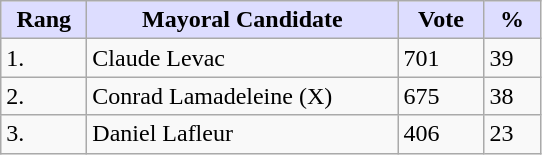<table class="wikitable">
<tr>
<th style="background:#ddf; width:50px;">Rang</th>
<th style="background:#ddf; width:200px;">Mayoral Candidate </th>
<th style="background:#ddf; width:50px;">Vote</th>
<th style="background:#ddf; width:30px;">%</th>
</tr>
<tr>
<td>1.</td>
<td>Claude Levac</td>
<td>701</td>
<td>39</td>
</tr>
<tr>
<td>2.</td>
<td>Conrad Lamadeleine (X)</td>
<td>675</td>
<td>38</td>
</tr>
<tr>
<td>3.</td>
<td>Daniel Lafleur</td>
<td>406</td>
<td>23</td>
</tr>
</table>
